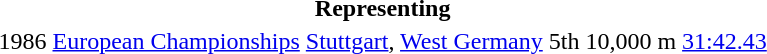<table>
<tr>
<th colspan="6">Representing </th>
</tr>
<tr>
<td>1986</td>
<td><a href='#'>European Championships</a></td>
<td><a href='#'>Stuttgart</a>, <a href='#'>West Germany</a></td>
<td>5th</td>
<td>10,000 m</td>
<td><a href='#'>31:42.43</a></td>
</tr>
</table>
